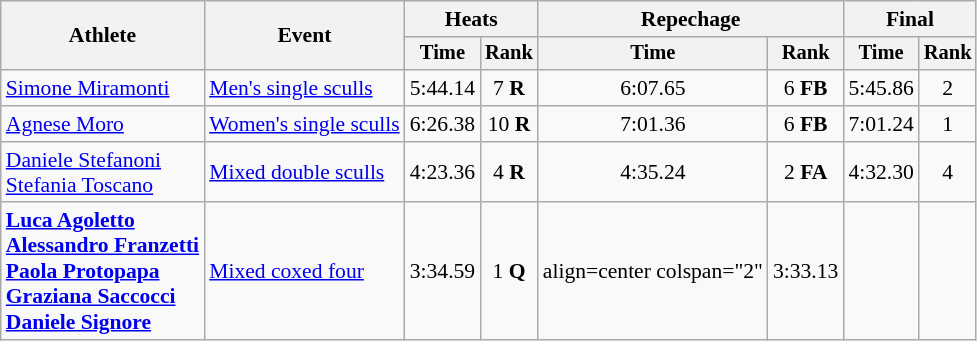<table class="wikitable" style="font-size:90%;">
<tr>
<th rowspan="2">Athlete</th>
<th rowspan="2">Event</th>
<th colspan="2">Heats</th>
<th colspan="2">Repechage</th>
<th colspan="2">Final</th>
</tr>
<tr style="font-size:95%">
<th>Time</th>
<th>Rank</th>
<th>Time</th>
<th>Rank</th>
<th>Time</th>
<th>Rank</th>
</tr>
<tr>
<td align=left><a href='#'>Simone Miramonti</a></td>
<td align=left><a href='#'>Men's single sculls</a></td>
<td align=center>5:44.14</td>
<td align=center>7 <strong>R</strong></td>
<td align=center>6:07.65</td>
<td align=center>6 <strong>FB</strong></td>
<td align=center>5:45.86</td>
<td align=center>2</td>
</tr>
<tr>
<td align=left><a href='#'>Agnese Moro</a></td>
<td align=left><a href='#'>Women's single sculls</a></td>
<td align=center>6:26.38</td>
<td align=center>10 <strong>R</strong></td>
<td align=center>7:01.36</td>
<td align=center>6 <strong>FB</strong></td>
<td align=center>7:01.24</td>
<td align=center>1</td>
</tr>
<tr>
<td align=left><a href='#'>Daniele Stefanoni</a><br> <a href='#'>Stefania Toscano</a></td>
<td align=left><a href='#'>Mixed double sculls</a></td>
<td align=center>4:23.36</td>
<td align=center>4 <strong>R</strong></td>
<td align=center>4:35.24</td>
<td align=center>2 <strong>FA</strong></td>
<td align=center>4:32.30</td>
<td align=center>4</td>
</tr>
<tr>
<td align=left><strong><a href='#'>Luca Agoletto</a></strong><br> <strong><a href='#'>Alessandro Franzetti</a></strong><br> <strong><a href='#'>Paola Protopapa</a></strong><br> <strong><a href='#'>Graziana Saccocci</a></strong><br> <strong><a href='#'>Daniele Signore</a></strong></td>
<td align=left><a href='#'>Mixed coxed four</a></td>
<td align=center>3:34.59</td>
<td align=center>1 <strong>Q</strong></td>
<td>align=center colspan="2" </td>
<td align=center>3:33.13</td>
<td align=center></td>
</tr>
</table>
